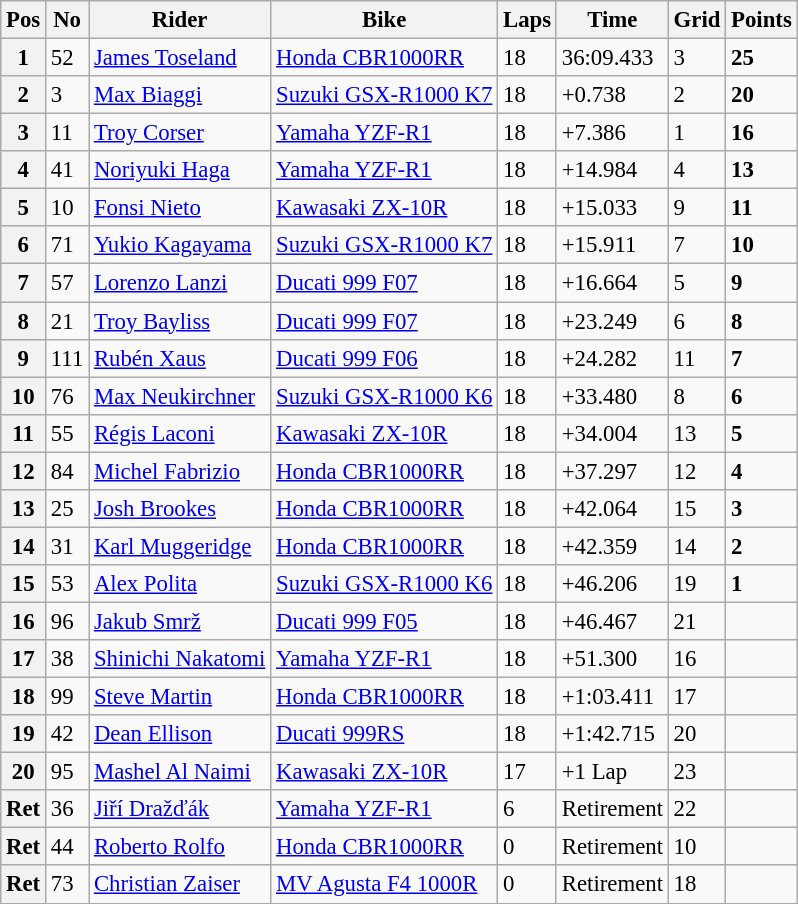<table class="wikitable" style="font-size: 95%;">
<tr>
<th>Pos</th>
<th>No</th>
<th>Rider</th>
<th>Bike</th>
<th>Laps</th>
<th>Time</th>
<th>Grid</th>
<th>Points</th>
</tr>
<tr>
<th>1</th>
<td>52</td>
<td> <a href='#'>James Toseland</a></td>
<td><a href='#'>Honda CBR1000RR</a></td>
<td>18</td>
<td>36:09.433</td>
<td>3</td>
<td><strong>25</strong></td>
</tr>
<tr>
<th>2</th>
<td>3</td>
<td> <a href='#'>Max Biaggi</a></td>
<td><a href='#'>Suzuki GSX-R1000 K7</a></td>
<td>18</td>
<td>+0.738</td>
<td>2</td>
<td><strong>20</strong></td>
</tr>
<tr>
<th>3</th>
<td>11</td>
<td> <a href='#'>Troy Corser</a></td>
<td><a href='#'>Yamaha YZF-R1</a></td>
<td>18</td>
<td>+7.386</td>
<td>1</td>
<td><strong>16</strong></td>
</tr>
<tr>
<th>4</th>
<td>41</td>
<td> <a href='#'>Noriyuki Haga</a></td>
<td><a href='#'>Yamaha YZF-R1</a></td>
<td>18</td>
<td>+14.984</td>
<td>4</td>
<td><strong>13</strong></td>
</tr>
<tr>
<th>5</th>
<td>10</td>
<td> <a href='#'>Fonsi Nieto</a></td>
<td><a href='#'>Kawasaki ZX-10R</a></td>
<td>18</td>
<td>+15.033</td>
<td>9</td>
<td><strong>11</strong></td>
</tr>
<tr>
<th>6</th>
<td>71</td>
<td> <a href='#'>Yukio Kagayama</a></td>
<td><a href='#'>Suzuki GSX-R1000 K7</a></td>
<td>18</td>
<td>+15.911</td>
<td>7</td>
<td><strong>10</strong></td>
</tr>
<tr>
<th>7</th>
<td>57</td>
<td> <a href='#'>Lorenzo Lanzi</a></td>
<td><a href='#'>Ducati 999 F07</a></td>
<td>18</td>
<td>+16.664</td>
<td>5</td>
<td><strong>9</strong></td>
</tr>
<tr>
<th>8</th>
<td>21</td>
<td> <a href='#'>Troy Bayliss</a></td>
<td><a href='#'>Ducati 999 F07</a></td>
<td>18</td>
<td>+23.249</td>
<td>6</td>
<td><strong>8</strong></td>
</tr>
<tr>
<th>9</th>
<td>111</td>
<td> <a href='#'>Rubén Xaus</a></td>
<td><a href='#'>Ducati 999 F06</a></td>
<td>18</td>
<td>+24.282</td>
<td>11</td>
<td><strong>7</strong></td>
</tr>
<tr>
<th>10</th>
<td>76</td>
<td> <a href='#'>Max Neukirchner</a></td>
<td><a href='#'>Suzuki GSX-R1000 K6</a></td>
<td>18</td>
<td>+33.480</td>
<td>8</td>
<td><strong>6</strong></td>
</tr>
<tr>
<th>11</th>
<td>55</td>
<td> <a href='#'>Régis Laconi</a></td>
<td><a href='#'>Kawasaki ZX-10R</a></td>
<td>18</td>
<td>+34.004</td>
<td>13</td>
<td><strong>5</strong></td>
</tr>
<tr>
<th>12</th>
<td>84</td>
<td> <a href='#'>Michel Fabrizio</a></td>
<td><a href='#'>Honda CBR1000RR</a></td>
<td>18</td>
<td>+37.297</td>
<td>12</td>
<td><strong>4</strong></td>
</tr>
<tr>
<th>13</th>
<td>25</td>
<td> <a href='#'>Josh Brookes</a></td>
<td><a href='#'>Honda CBR1000RR</a></td>
<td>18</td>
<td>+42.064</td>
<td>15</td>
<td><strong>3</strong></td>
</tr>
<tr>
<th>14</th>
<td>31</td>
<td> <a href='#'>Karl Muggeridge</a></td>
<td><a href='#'>Honda CBR1000RR</a></td>
<td>18</td>
<td>+42.359</td>
<td>14</td>
<td><strong>2</strong></td>
</tr>
<tr>
<th>15</th>
<td>53</td>
<td> <a href='#'>Alex Polita</a></td>
<td><a href='#'>Suzuki GSX-R1000 K6</a></td>
<td>18</td>
<td>+46.206</td>
<td>19</td>
<td><strong>1</strong></td>
</tr>
<tr>
<th>16</th>
<td>96</td>
<td> <a href='#'>Jakub Smrž</a></td>
<td><a href='#'>Ducati 999 F05</a></td>
<td>18</td>
<td>+46.467</td>
<td>21</td>
<td></td>
</tr>
<tr>
<th>17</th>
<td>38</td>
<td> <a href='#'>Shinichi Nakatomi</a></td>
<td><a href='#'>Yamaha YZF-R1</a></td>
<td>18</td>
<td>+51.300</td>
<td>16</td>
<td></td>
</tr>
<tr>
<th>18</th>
<td>99</td>
<td> <a href='#'>Steve Martin</a></td>
<td><a href='#'>Honda CBR1000RR</a></td>
<td>18</td>
<td>+1:03.411</td>
<td>17</td>
<td></td>
</tr>
<tr>
<th>19</th>
<td>42</td>
<td> <a href='#'>Dean Ellison</a></td>
<td><a href='#'>Ducati 999RS</a></td>
<td>18</td>
<td>+1:42.715</td>
<td>20</td>
<td></td>
</tr>
<tr>
<th>20</th>
<td>95</td>
<td> <a href='#'>Mashel Al Naimi</a></td>
<td><a href='#'>Kawasaki ZX-10R</a></td>
<td>17</td>
<td>+1 Lap</td>
<td>23</td>
<td></td>
</tr>
<tr>
<th>Ret</th>
<td>36</td>
<td> <a href='#'>Jiří Dražďák</a></td>
<td><a href='#'>Yamaha YZF-R1</a></td>
<td>6</td>
<td>Retirement</td>
<td>22</td>
<td></td>
</tr>
<tr>
<th>Ret</th>
<td>44</td>
<td> <a href='#'>Roberto Rolfo</a></td>
<td><a href='#'>Honda CBR1000RR</a></td>
<td>0</td>
<td>Retirement</td>
<td>10</td>
<td></td>
</tr>
<tr>
<th>Ret</th>
<td>73</td>
<td> <a href='#'>Christian Zaiser</a></td>
<td><a href='#'>MV Agusta F4 1000R</a></td>
<td>0</td>
<td>Retirement</td>
<td>18</td>
<td></td>
</tr>
</table>
